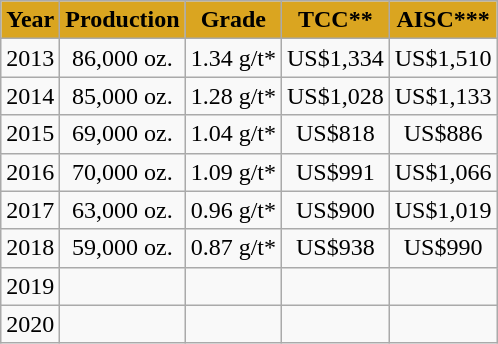<table class="wikitable">
<tr align="center" bgcolor="#DAA520">
<td><strong>Year</strong></td>
<td><strong>Production</strong></td>
<td><strong>Grade</strong></td>
<td><strong>TCC**</strong></td>
<td><strong>AISC***</strong></td>
</tr>
<tr align="center">
<td>2013</td>
<td>86,000 oz.</td>
<td>1.34 g/t*</td>
<td>US$1,334</td>
<td>US$1,510</td>
</tr>
<tr align="center">
<td>2014</td>
<td>85,000 oz.</td>
<td>1.28 g/t*</td>
<td>US$1,028</td>
<td>US$1,133</td>
</tr>
<tr align="center">
<td>2015</td>
<td>69,000 oz.</td>
<td>1.04 g/t*</td>
<td>US$818</td>
<td>US$886</td>
</tr>
<tr align="center">
<td>2016</td>
<td>70,000 oz.</td>
<td>1.09 g/t*</td>
<td>US$991</td>
<td>US$1,066</td>
</tr>
<tr align="center">
<td>2017</td>
<td>63,000 oz.</td>
<td>0.96 g/t*</td>
<td>US$900</td>
<td>US$1,019</td>
</tr>
<tr align="center">
<td>2018</td>
<td>59,000 oz.</td>
<td>0.87 g/t*</td>
<td>US$938</td>
<td>US$990</td>
</tr>
<tr align="center">
<td>2019</td>
<td></td>
<td></td>
<td></td>
<td></td>
</tr>
<tr align="center">
<td>2020</td>
<td></td>
<td></td>
<td></td>
<td></td>
</tr>
</table>
